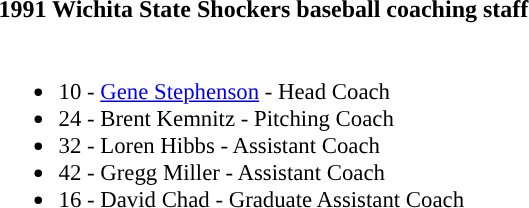<table class="toccolours" style="text-align: left;">
<tr>
<th colspan="9">1991 Wichita State Shockers baseball coaching staff</th>
</tr>
<tr>
<td style="font-size: 95%;" valign="top"><br><ul><li>10 - <a href='#'>Gene Stephenson</a> - Head Coach</li><li>24 - Brent Kemnitz - Pitching Coach</li><li>32 - Loren Hibbs - Assistant Coach</li><li>42 - Gregg Miller - Assistant Coach</li><li>16 - David Chad - Graduate Assistant Coach</li></ul></td>
</tr>
</table>
